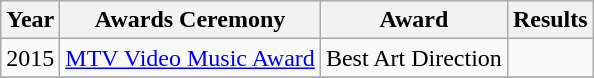<table class="wikitable">
<tr>
<th>Year</th>
<th>Awards Ceremony</th>
<th>Award</th>
<th>Results</th>
</tr>
<tr>
<td>2015</td>
<td><a href='#'>MTV Video Music Award</a></td>
<td>Best Art Direction</td>
<td></td>
</tr>
<tr>
</tr>
</table>
